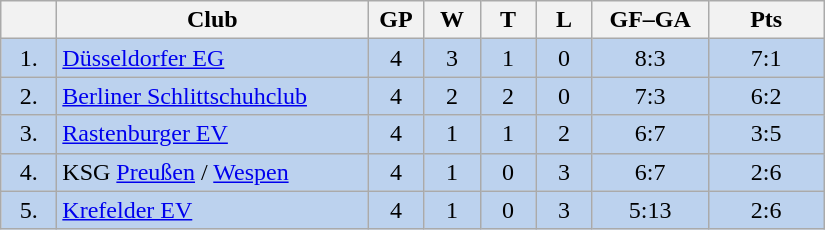<table class="wikitable">
<tr>
<th width="30"></th>
<th width="200">Club</th>
<th width="30">GP</th>
<th width="30">W</th>
<th width="30">T</th>
<th width="30">L</th>
<th width="70">GF–GA</th>
<th width="70">Pts</th>
</tr>
<tr bgcolor="#BCD2EE" align="center">
<td>1.</td>
<td align="left"><a href='#'>Düsseldorfer EG</a></td>
<td>4</td>
<td>3</td>
<td>1</td>
<td>0</td>
<td>8:3</td>
<td>7:1</td>
</tr>
<tr bgcolor=#BCD2EE align="center">
<td>2.</td>
<td align="left"><a href='#'>Berliner Schlittschuhclub</a></td>
<td>4</td>
<td>2</td>
<td>2</td>
<td>0</td>
<td>7:3</td>
<td>6:2</td>
</tr>
<tr bgcolor=#BCD2EE align="center">
<td>3.</td>
<td align="left"><a href='#'>Rastenburger EV</a></td>
<td>4</td>
<td>1</td>
<td>1</td>
<td>2</td>
<td>6:7</td>
<td>3:5</td>
</tr>
<tr bgcolor=#BCD2EE align="center">
<td>4.</td>
<td align="left">KSG <a href='#'>Preußen</a> / <a href='#'>Wespen</a></td>
<td>4</td>
<td>1</td>
<td>0</td>
<td>3</td>
<td>6:7</td>
<td>2:6</td>
</tr>
<tr bgcolor=#BCD2EE align="center">
<td>5.</td>
<td align="left"><a href='#'>Krefelder EV</a></td>
<td>4</td>
<td>1</td>
<td>0</td>
<td>3</td>
<td>5:13</td>
<td>2:6</td>
</tr>
</table>
